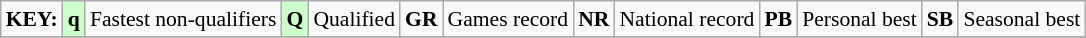<table class="wikitable" style="margin:0.5em auto; font-size:90%;">
<tr>
<td><strong>KEY:</strong></td>
<td bgcolor=ccffcc align=center><strong>q</strong></td>
<td>Fastest non-qualifiers</td>
<td bgcolor=ccffcc align=center><strong>Q</strong></td>
<td>Qualified</td>
<td align=center><strong>GR</strong></td>
<td>Games record</td>
<td align=center><strong>NR</strong></td>
<td>National record</td>
<td align=center><strong>PB</strong></td>
<td>Personal best</td>
<td align=center><strong>SB</strong></td>
<td>Seasonal best</td>
</tr>
<tr>
</tr>
</table>
